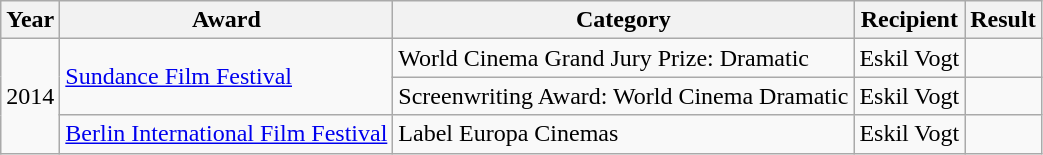<table class="wikitable sortable">
<tr>
<th>Year</th>
<th>Award</th>
<th>Category</th>
<th>Recipient</th>
<th>Result</th>
</tr>
<tr>
<td rowspan="3">2014</td>
<td rowspan="2"><a href='#'>Sundance Film Festival</a></td>
<td>World Cinema Grand Jury Prize: Dramatic</td>
<td>Eskil Vogt</td>
<td></td>
</tr>
<tr>
<td>Screenwriting Award: World Cinema Dramatic</td>
<td>Eskil Vogt</td>
<td></td>
</tr>
<tr>
<td><a href='#'>Berlin International Film Festival</a></td>
<td>Label Europa Cinemas</td>
<td>Eskil Vogt</td>
<td></td>
</tr>
</table>
